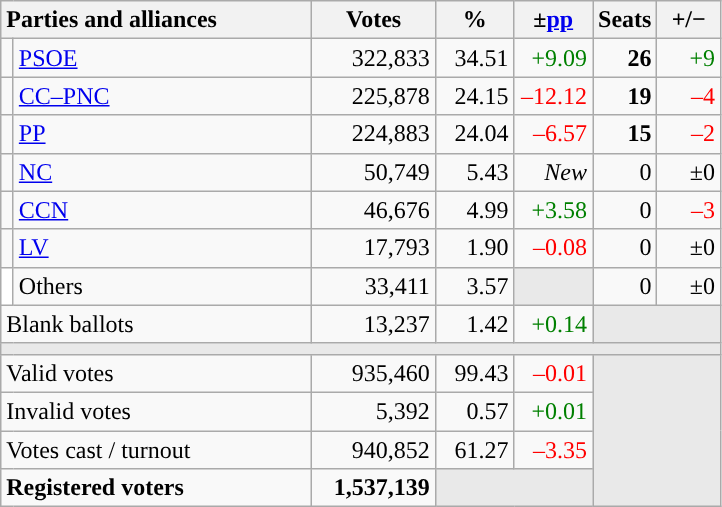<table class="wikitable" style="text-align:right;">
<tr>
<th style="text-align:left;" colspan="2" width="200">Parties and alliances</th>
<th width="75">Votes</th>
<th width="45">%</th>
<th width="45">±<a href='#'>pp</a></th>
<th width="35">Seats</th>
<th width="35">+/−</th>
</tr>
<tr>
<td width="1" style="color:inherit;background:"></td>
<td align="left"><a href='#'>PSOE</a></td>
<td>322,833</td>
<td>34.51</td>
<td style="color:green;">+9.09</td>
<td><strong>26</strong></td>
<td style="color:green;">+9</td>
</tr>
<tr>
<td style="color:inherit;background:"></td>
<td align="left"><a href='#'>CC–PNC</a></td>
<td>225,878</td>
<td>24.15</td>
<td style="color:red;">–12.12</td>
<td><strong>19</strong></td>
<td style="color:red;">–4</td>
</tr>
<tr>
<td style="color:inherit;background:"></td>
<td align="left"><a href='#'>PP</a></td>
<td>224,883</td>
<td>24.04</td>
<td style="color:red;">–6.57</td>
<td><strong>15</strong></td>
<td style="color:red;">–2</td>
</tr>
<tr>
<td style="color:inherit;background:"></td>
<td align="left"><a href='#'>NC</a></td>
<td>50,749</td>
<td>5.43</td>
<td><em>New</em></td>
<td>0</td>
<td>±0</td>
</tr>
<tr>
<td style="color:inherit;background:"></td>
<td align="left"><a href='#'>CCN</a></td>
<td>46,676</td>
<td>4.99</td>
<td style="color:green;">+3.58</td>
<td>0</td>
<td style="color:red;">–3</td>
</tr>
<tr>
<td style="color:inherit;background:"></td>
<td align="left"><a href='#'>LV</a></td>
<td>17,793</td>
<td>1.90</td>
<td style="color:red;">–0.08</td>
<td>0</td>
<td>±0</td>
</tr>
<tr>
<td bgcolor="white"></td>
<td align="left">Others</td>
<td>33,411</td>
<td>3.57</td>
<td bgcolor="#E9E9E9"></td>
<td>0</td>
<td>±0</td>
</tr>
<tr>
<td align="left" colspan="2">Blank ballots</td>
<td>13,237</td>
<td>1.42</td>
<td style="color:green;">+0.14</td>
<td bgcolor="#E9E9E9" colspan="2"></td>
</tr>
<tr>
<td colspan="7" bgcolor="#E9E9E9"></td>
</tr>
<tr>
<td align="left" colspan="2">Valid votes</td>
<td>935,460</td>
<td>99.43</td>
<td style="color:red;">–0.01</td>
<td bgcolor="#E9E9E9" colspan="2" rowspan="4"></td>
</tr>
<tr>
<td align="left" colspan="2">Invalid votes</td>
<td>5,392</td>
<td>0.57</td>
<td style="color:green;">+0.01</td>
</tr>
<tr>
<td align="left" colspan="2">Votes cast / turnout</td>
<td>940,852</td>
<td>61.27</td>
<td style="color:red;">–3.35</td>
</tr>
<tr style="font-weight:bold;">
<td align="left" colspan="2">Registered voters</td>
<td>1,537,139</td>
<td bgcolor="#E9E9E9" colspan="2"></td>
</tr>
</table>
